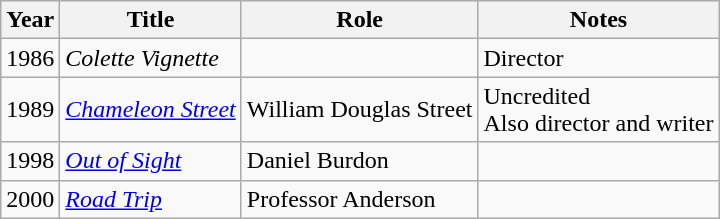<table class="wikitable">
<tr>
<th>Year</th>
<th>Title</th>
<th>Role</th>
<th>Notes</th>
</tr>
<tr>
<td>1986</td>
<td><em>Colette Vignette</em></td>
<td></td>
<td>Director</td>
</tr>
<tr>
<td>1989</td>
<td><em><a href='#'>Chameleon Street</a></em></td>
<td>William Douglas Street</td>
<td>Uncredited<br>Also director and writer</td>
</tr>
<tr>
<td>1998</td>
<td><em><a href='#'>Out of Sight</a></em></td>
<td>Daniel Burdon</td>
<td></td>
</tr>
<tr>
<td>2000</td>
<td><em><a href='#'>Road Trip</a></em></td>
<td>Professor Anderson</td>
<td></td>
</tr>
</table>
